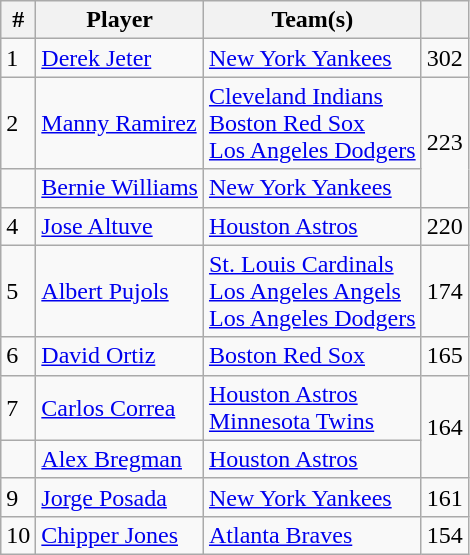<table class="wikitable" style="float:left;">
<tr>
<th>#</th>
<th>Player</th>
<th>Team(s)</th>
<th></th>
</tr>
<tr>
<td>1</td>
<td><a href='#'>Derek Jeter</a></td>
<td><a href='#'>New York Yankees</a></td>
<td>302</td>
</tr>
<tr>
<td>2</td>
<td><a href='#'>Manny Ramirez</a></td>
<td><a href='#'>Cleveland Indians</a><br><a href='#'>Boston Red Sox</a><br><a href='#'>Los Angeles Dodgers</a></td>
<td rowspan=2>223</td>
</tr>
<tr>
<td></td>
<td><a href='#'>Bernie Williams</a></td>
<td><a href='#'>New York Yankees</a></td>
</tr>
<tr>
<td>4</td>
<td><a href='#'>Jose Altuve</a></td>
<td><a href='#'>Houston Astros</a></td>
<td>220</td>
</tr>
<tr>
<td>5</td>
<td><a href='#'>Albert Pujols</a></td>
<td><a href='#'>St. Louis Cardinals</a><br><a href='#'>Los Angeles Angels</a><br><a href='#'>Los Angeles Dodgers</a></td>
<td>174</td>
</tr>
<tr>
<td>6</td>
<td><a href='#'>David Ortiz</a></td>
<td><a href='#'>Boston Red Sox</a></td>
<td>165</td>
</tr>
<tr>
<td>7</td>
<td><a href='#'>Carlos Correa</a></td>
<td><a href='#'>Houston Astros</a><br><a href='#'>Minnesota Twins</a></td>
<td rowspan=2>164</td>
</tr>
<tr>
<td></td>
<td><a href='#'>Alex Bregman</a></td>
<td><a href='#'>Houston Astros</a></td>
</tr>
<tr>
<td>9</td>
<td><a href='#'>Jorge Posada</a></td>
<td><a href='#'>New York Yankees</a></td>
<td>161</td>
</tr>
<tr>
<td>10</td>
<td><a href='#'>Chipper Jones</a></td>
<td><a href='#'>Atlanta Braves</a></td>
<td>154</td>
</tr>
</table>
